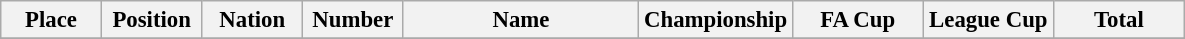<table class="wikitable" style="font-size: 95%; text-align: center;">
<tr>
<th width=60>Place</th>
<th width=60>Position</th>
<th width=60>Nation</th>
<th width=60>Number</th>
<th width=150>Name</th>
<th width=80>Championship</th>
<th width=80>FA Cup</th>
<th width=80>League Cup</th>
<th width=80>Total</th>
</tr>
<tr>
</tr>
</table>
